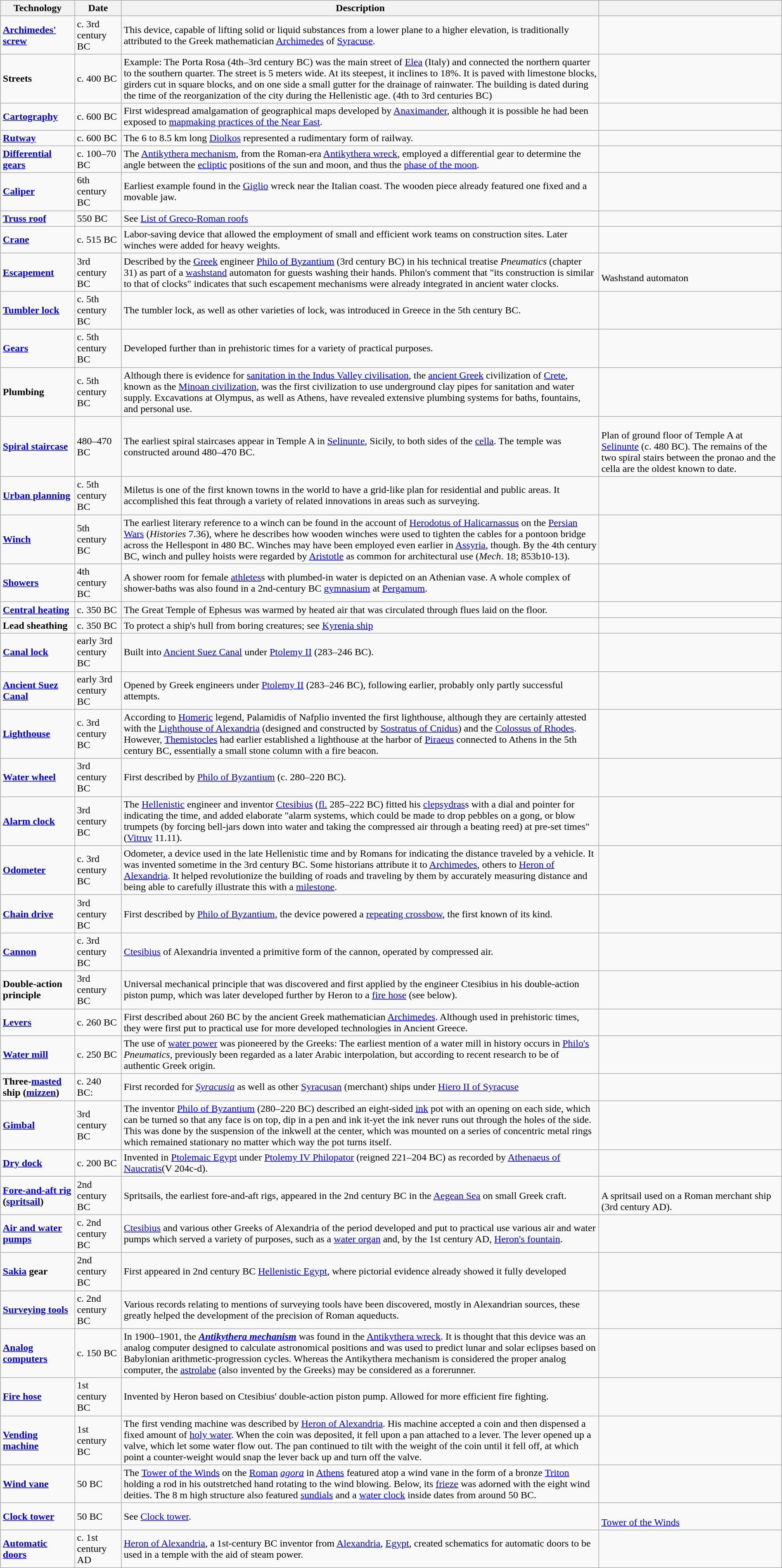<table class="wikitable" style="margin:1px">
<tr style="text-align:left; vertical-align:top;">
<th>Technology</th>
<th>Date</th>
<th>Description</th>
<th class="unsortable"></th>
</tr>
<tr>
<td><strong><a href='#'>Archimedes' screw</a></strong></td>
<td>c. 3rd century BC</td>
<td>This device, capable of lifting solid or liquid substances from a lower plane to a higher elevation, is traditionally attributed to the Greek mathematician <a href='#'>Archimedes</a> of <a href='#'>Syracuse</a>.</td>
<td></td>
</tr>
<tr>
<td><strong>Streets</strong></td>
<td>c. 400 BC</td>
<td>Example: The Porta Rosa (4th–3rd century BC) was the main street of <a href='#'>Elea</a> (Italy) and connected the northern quarter to the southern quarter. The street is 5 meters wide. At its steepest, it inclines to 18%. It is paved with limestone blocks, girders cut in square blocks, and on one side a small gutter for the drainage of rainwater. The building is dated during the time of the reorganization of the city during the Hellenistic age. (4th to 3rd centuries BC)</td>
<td></td>
</tr>
<tr>
<td><strong><a href='#'>Cartography</a></strong></td>
<td>c. 600 BC</td>
<td>First widespread amalgamation of geographical maps developed by <a href='#'>Anaximander</a>, although it is possible he had been exposed to <a href='#'>mapmaking practices of the Near East</a>.</td>
<td></td>
</tr>
<tr>
<td><strong><a href='#'>Rutway</a></strong></td>
<td>c. 600 BC</td>
<td>The 6 to 8.5 km long <a href='#'>Diolkos</a> represented a rudimentary form of railway.</td>
<td></td>
</tr>
<tr>
<td><strong><a href='#'>Differential gears</a></strong></td>
<td>c. 100–70 BC</td>
<td>The <a href='#'>Antikythera mechanism</a>, from the Roman-era <a href='#'>Antikythera wreck</a>, employed a differential gear to determine the angle between the <a href='#'>ecliptic</a> positions of the sun and moon, and thus the <a href='#'>phase of the moon</a>.</td>
<td></td>
</tr>
<tr>
<td><strong><a href='#'>Caliper</a></strong></td>
<td>6th century BC</td>
<td>Earliest example found in the <a href='#'>Giglio</a> wreck near the Italian coast. The wooden piece already featured one fixed and a movable jaw.</td>
<td></td>
</tr>
<tr>
<td><strong><a href='#'>Truss roof</a></strong></td>
<td>550 BC</td>
<td>See <a href='#'>List of Greco-Roman roofs</a></td>
<td></td>
</tr>
<tr>
<td><strong><a href='#'>Crane</a></strong></td>
<td>c. 515 BC</td>
<td>Labor-saving device that allowed the employment of small and efficient work teams on construction sites. Later winches were added for heavy weights.</td>
<td></td>
</tr>
<tr>
<td><strong><a href='#'>Escapement</a></strong></td>
<td>3rd century BC</td>
<td>Described by the <a href='#'>Greek</a> engineer <a href='#'>Philo of Byzantium</a> (3rd century BC) in his technical treatise <em>Pneumatics</em> (chapter 31) as part of a <a href='#'>washstand</a> automaton for guests washing their hands. Philon's comment that "its construction is similar to that of clocks" indicates that such escapement mechanisms were already integrated in ancient water clocks.</td>
<td><br>Washstand automaton</td>
</tr>
<tr>
<td><strong><a href='#'>Tumbler lock</a></strong></td>
<td>c. 5th century BC</td>
<td>The tumbler lock, as well as other varieties of lock, was introduced in Greece in the 5th century BC.</td>
<td></td>
</tr>
<tr>
<td><strong><a href='#'>Gears</a></strong></td>
<td>c. 5th century BC</td>
<td>Developed further than in prehistoric times for a variety of practical purposes.</td>
<td></td>
</tr>
<tr>
<td><strong>Plumbing</strong></td>
<td>c. 5th century BC</td>
<td>Although there is evidence for <a href='#'>sanitation in the Indus Valley civilisation</a>, the <a href='#'>ancient Greek</a> civilization of <a href='#'>Crete</a>, known as the <a href='#'>Minoan civilization</a>, was the first civilization to use underground clay pipes for sanitation and water supply. Excavations at Olympus, as well as Athens, have revealed extensive plumbing systems for baths, fountains, and personal use.</td>
<td></td>
</tr>
<tr>
<td><strong><a href='#'>Spiral staircase</a></strong></td>
<td>480–470 BC</td>
<td>The earliest spiral staircases appear in Temple A in <a href='#'>Selinunte</a>, Sicily, to both sides of the <a href='#'>cella</a>. The temple was constructed around 480–470 BC.</td>
<td><br>Plan of ground floor of Temple A at <a href='#'>Selinunte</a> (c. 480 BC). The remains of the two spiral stairs between the pronao and the cella are the oldest known to date.</td>
</tr>
<tr>
<td><strong><a href='#'>Urban planning</a></strong></td>
<td>c. 5th century BC</td>
<td>Miletus is one of the first known towns in the world to have a grid-like plan for residential and public areas. It accomplished this feat through a variety of related innovations in areas such as surveying.</td>
<td></td>
</tr>
<tr>
<td><strong><a href='#'>Winch</a></strong></td>
<td>5th century BC</td>
<td>The earliest literary reference to a winch can be found in the account of <a href='#'>Herodotus of Halicarnassus</a> on the <a href='#'>Persian Wars</a> (<em>Histories</em> 7.36), where he describes how wooden winches were used to tighten the cables for a pontoon bridge across the Hellespont in 480 BC. Winches may have been employed even earlier in <a href='#'>Assyria</a>, though. By the 4th century BC, winch and pulley hoists were regarded by <a href='#'>Aristotle</a> as common for architectural use (<em>Mech</em>. 18; 853b10-13).</td>
<td></td>
</tr>
<tr>
<td><strong><a href='#'>Showers</a></strong></td>
<td>4th century BC</td>
<td>A shower room for female <a href='#'>athletes</a>s with plumbed-in water is depicted on an Athenian vase. A whole complex of shower-baths was also found in a 2nd-century BC <a href='#'>gymnasium</a> at <a href='#'>Pergamum</a>.</td>
<td></td>
</tr>
<tr>
<td><strong><a href='#'>Central heating</a></strong></td>
<td>c. 350 BC</td>
<td>The Great Temple of Ephesus was warmed by heated air that was circulated through flues laid on the floor.</td>
<td></td>
</tr>
<tr>
<td><strong>Lead sheathing</strong></td>
<td>c. 350 BC</td>
<td>To protect a ship's hull from boring creatures; see <a href='#'>Kyrenia ship</a></td>
<td></td>
</tr>
<tr>
<td><strong><a href='#'>Canal lock</a></strong></td>
<td>early 3rd century BC</td>
<td>Built into <a href='#'>Ancient Suez Canal</a> under <a href='#'>Ptolemy II</a> (283–246 BC).</td>
<td></td>
</tr>
<tr>
<td><strong><a href='#'>Ancient Suez Canal</a></strong></td>
<td>early 3rd century BC</td>
<td>Opened by Greek engineers under <a href='#'>Ptolemy II</a> (283–246 BC), following earlier, probably only partly successful attempts.</td>
<td></td>
</tr>
<tr>
<td><strong><a href='#'>Lighthouse</a></strong></td>
<td>c. 3rd century BC</td>
<td>According to <a href='#'>Homeric</a> legend, Palamidis of Nafplio invented the first lighthouse, although they are certainly attested with the <a href='#'>Lighthouse of Alexandria</a> (designed and constructed by <a href='#'>Sostratus of Cnidus</a>) and the <a href='#'>Colossus of Rhodes</a>. However, <a href='#'>Themistocles</a> had earlier established a lighthouse at the harbor of <a href='#'>Piraeus</a> connected to Athens in the 5th century BC, essentially a small stone column with a fire beacon.</td>
<td></td>
</tr>
<tr>
<td><strong><a href='#'>Water wheel</a></strong></td>
<td>3rd century BC</td>
<td>First described by <a href='#'>Philo of Byzantium</a> (c. 280–220 BC).</td>
<td></td>
</tr>
<tr>
<td><strong><a href='#'>Alarm clock</a></strong></td>
<td>3rd century BC</td>
<td>The <a href='#'>Hellenistic</a> engineer and inventor <a href='#'>Ctesibius</a> (<a href='#'>fl.</a> 285–222 BC) fitted his <a href='#'>clepsydras</a>s with a dial and pointer for indicating the time, and added elaborate "alarm systems, which could be made to drop pebbles on a gong, or blow trumpets (by forcing bell-jars down into water and taking the compressed air through a beating reed) at pre-set times" (<a href='#'>Vitruv</a> 11.11).</td>
<td></td>
</tr>
<tr>
<td><strong><a href='#'>Odometer</a></strong></td>
<td>c. 3rd century BC</td>
<td>Odometer, a device used in the late Hellenistic time and by Romans for indicating the distance traveled by a vehicle. It was invented sometime in the 3rd century BC. Some historians attribute it to <a href='#'>Archimedes</a>, others to <a href='#'>Heron of Alexandria</a>. It helped revolutionize the building of roads and traveling by them by accurately measuring distance and being able to carefully illustrate this with a <a href='#'>milestone</a>.</td>
<td></td>
</tr>
<tr>
<td><strong><a href='#'>Chain drive</a></strong></td>
<td>3rd century BC</td>
<td>First described by <a href='#'>Philo of Byzantium</a>, the device powered a <a href='#'>repeating crossbow</a>, the first known of its kind.</td>
<td></td>
</tr>
<tr>
<td><strong><a href='#'>Cannon</a></strong></td>
<td>c. 3rd century BC</td>
<td><a href='#'>Ctesibius</a> of Alexandria invented a primitive form of the cannon, operated by compressed air.</td>
<td></td>
</tr>
<tr>
<td><strong>Double-action principle</strong></td>
<td>3rd century BC</td>
<td>Universal mechanical principle that was discovered and first applied by the engineer Ctesibius in his double-action piston pump, which was later developed further by Heron to a <a href='#'>fire hose</a> (see below).</td>
<td></td>
</tr>
<tr>
<td><strong><a href='#'>Levers</a></strong></td>
<td>c. 260 BC</td>
<td>First described about 260 BC by the ancient Greek mathematician <a href='#'>Archimedes</a>. Although used in prehistoric times, they were first put to practical use for more developed technologies in Ancient Greece.</td>
<td></td>
</tr>
<tr>
<td><strong><a href='#'>Water mill</a></strong></td>
<td>c. 250 BC</td>
<td>The use of <a href='#'>water power</a> was pioneered by the Greeks: The earliest mention of a water mill in history occurs in <a href='#'>Philo's</a> <em>Pneumatics</em>, previously been regarded as a later Arabic interpolation, but according to recent research to be of authentic Greek origin.</td>
<td></td>
</tr>
<tr>
<td><strong>Three-<a href='#'>masted</a> ship (<a href='#'>mizzen</a>)</strong></td>
<td>c. 240 BC:</td>
<td>First recorded for <em><a href='#'>Syracusia</a></em> as well as other <a href='#'>Syracusan</a> (merchant) ships under <a href='#'>Hiero II of Syracuse</a></td>
<td></td>
</tr>
<tr>
<td><strong><a href='#'>Gimbal</a></strong></td>
<td>3rd century BC</td>
<td>The inventor <a href='#'>Philo of Byzantium</a> (280–220 BC) described an eight-sided <a href='#'>ink</a> pot with an opening on each side, which can be turned so that any face is on top, dip in a pen and ink it-yet the ink never runs out through the holes of the side. This was done by the suspension of the inkwell at the center, which was mounted on a series of concentric metal rings which remained stationary no matter which way the pot turns itself.</td>
<td></td>
</tr>
<tr>
<td><strong><a href='#'>Dry dock</a></strong></td>
<td>c. 200 BC</td>
<td>Invented in <a href='#'>Ptolemaic Egypt</a> under <a href='#'>Ptolemy IV Philopator</a> (reigned 221–204 BC) as recorded by <a href='#'>Athenaeus of Naucratis</a>(V 204c-d).</td>
<td></td>
</tr>
<tr>
<td><strong><a href='#'>Fore-and-aft rig</a> (<a href='#'>spritsail</a>)</strong></td>
<td>2nd century BC</td>
<td>Spritsails, the earliest fore-and-aft rigs, appeared in the 2nd century BC in the <a href='#'>Aegean Sea</a> on small Greek craft.</td>
<td><br>A spritsail used on a Roman merchant ship (3rd century AD).</td>
</tr>
<tr>
<td><strong><a href='#'>Air and water pumps</a></strong></td>
<td>c. 2nd century BC</td>
<td><a href='#'>Ctesibius</a> and various other Greeks of Alexandria of the period developed and put to practical use various air and water pumps which served a variety of purposes, such as a <a href='#'>water organ</a> and, by the 1st century AD, <a href='#'>Heron's fountain</a>.</td>
<td></td>
</tr>
<tr>
<td><strong><a href='#'>Sakia</a> gear</strong></td>
<td>2nd century BC</td>
<td>First appeared in 2nd century BC <a href='#'>Hellenistic Egypt</a>, where pictorial evidence already showed it fully developed</td>
<td></td>
</tr>
<tr>
<td><strong><a href='#'>Surveying tools</a></strong></td>
<td>c. 2nd century BC</td>
<td>Various records relating to mentions of surveying tools have been discovered, mostly in Alexandrian sources, these greatly helped the development of the precision of Roman aqueducts.</td>
<td></td>
</tr>
<tr>
<td><strong><a href='#'>Analog computers</a></strong></td>
<td>c. 150 BC</td>
<td>In 1900–1901, the <strong><em><a href='#'>Antikythera mechanism</a></em></strong> was found in the <a href='#'>Antikythera wreck</a>. It is thought that this device was an analog computer designed to calculate astronomical positions and was used to predict lunar and solar eclipses based on Babylonian arithmetic-progression cycles. Whereas the Antikythera mechanism is considered the proper analog computer, the <a href='#'>astrolabe</a> (also invented by the Greeks) may be considered as a forerunner.</td>
<td></td>
</tr>
<tr>
<td><strong><a href='#'>Fire hose</a></strong></td>
<td>1st century BC</td>
<td>Invented by Heron based on Ctesibius' double-action piston pump. Allowed for more efficient fire fighting.</td>
<td></td>
</tr>
<tr>
<td><strong><a href='#'>Vending machine</a></strong></td>
<td>1st century BC</td>
<td>The first vending machine was described by <a href='#'>Heron of Alexandria</a>. His machine accepted a coin and then dispensed a fixed amount of <a href='#'>holy water</a>. When the coin was deposited, it fell upon a pan attached to a lever. The lever opened up a valve, which let some water flow out. The pan continued to tilt with the weight of the coin until it fell off, at which point a counter-weight would snap the lever back up and turn off the valve.</td>
<td></td>
</tr>
<tr>
<td><strong><a href='#'>Wind vane</a></strong></td>
<td>50 BC</td>
<td>The <a href='#'>Tower of the Winds</a> on the <a href='#'>Roman</a> <em><a href='#'>agora</a></em> in <a href='#'>Athens</a> featured atop a wind vane in the form of a bronze <a href='#'>Triton</a> holding a rod in his outstretched hand rotating to the wind blowing. Below, its <a href='#'>frieze</a> was adorned with the eight wind deities. The 8 m high structure also featured <a href='#'>sundials</a> and a <a href='#'>water clock</a> inside dates from around 50 BC.</td>
<td></td>
</tr>
<tr>
<td><strong><a href='#'>Clock tower</a></strong></td>
<td>50 BC</td>
<td>See <a href='#'>Clock tower</a>.</td>
<td><br><a href='#'>Tower of the Winds</a></td>
</tr>
<tr>
<td><strong><a href='#'>Automatic doors</a></strong></td>
<td>c. 1st century AD</td>
<td><a href='#'>Heron of Alexandria</a>, a 1st-century BC inventor from <a href='#'>Alexandria</a>, <a href='#'>Egypt</a>, created schematics for automatic doors to be used in a temple with the aid of steam power.</td>
<td></td>
</tr>
</table>
